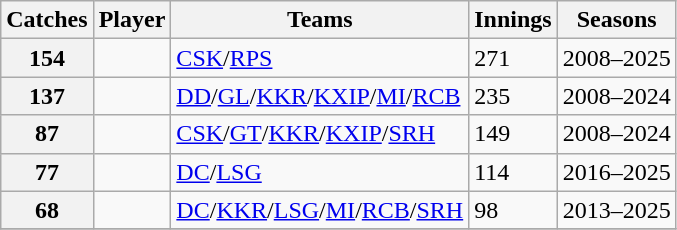<table class="wikitable">
<tr>
<th>Catches</th>
<th>Player</th>
<th>Teams</th>
<th>Innings</th>
<th>Seasons</th>
</tr>
<tr>
<th>154</th>
<td></td>
<td><a href='#'>CSK</a>/<a href='#'>RPS</a></td>
<td>271</td>
<td>2008–2025</td>
</tr>
<tr>
<th>137</th>
<td></td>
<td><a href='#'>DD</a>/<a href='#'>GL</a>/<a href='#'>KKR</a>/<a href='#'>KXIP</a>/<a href='#'>MI</a>/<a href='#'>RCB</a></td>
<td>235</td>
<td>2008–2024</td>
</tr>
<tr>
<th>87</th>
<td></td>
<td><a href='#'>CSK</a>/<a href='#'>GT</a>/<a href='#'>KKR</a>/<a href='#'>KXIP</a>/<a href='#'>SRH</a></td>
<td>149</td>
<td>2008–2024</td>
</tr>
<tr>
<th>77</th>
<td></td>
<td><a href='#'>DC</a>/<a href='#'>LSG</a></td>
<td>114</td>
<td>2016–2025</td>
</tr>
<tr>
<th>68</th>
<td></td>
<td><a href='#'>DC</a>/<a href='#'>KKR</a>/<a href='#'>LSG</a>/<a href='#'>MI</a>/<a href='#'>RCB</a>/<a href='#'>SRH</a></td>
<td>98</td>
<td>2013–2025</td>
</tr>
<tr>
</tr>
</table>
